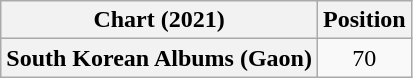<table class="wikitable plainrowheaders" style="text-align:center">
<tr>
<th scope="col">Chart (2021)</th>
<th scope="col">Position</th>
</tr>
<tr>
<th scope="row">South Korean Albums (Gaon)</th>
<td>70</td>
</tr>
</table>
